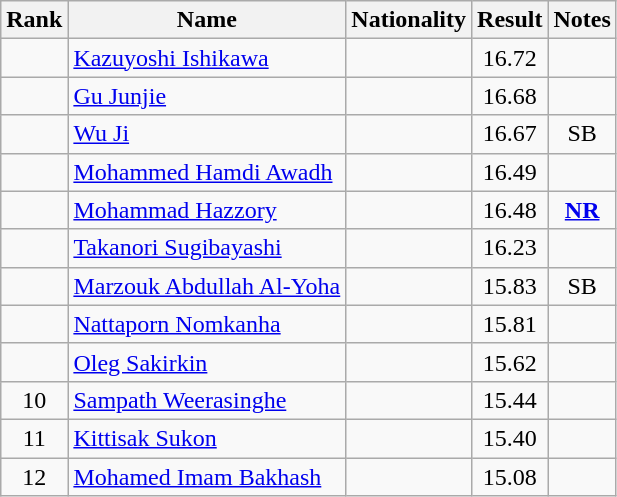<table class="wikitable sortable" style="text-align:center">
<tr>
<th>Rank</th>
<th>Name</th>
<th>Nationality</th>
<th>Result</th>
<th>Notes</th>
</tr>
<tr>
<td></td>
<td align=left><a href='#'>Kazuyoshi Ishikawa</a></td>
<td align=left></td>
<td>16.72</td>
<td></td>
</tr>
<tr>
<td></td>
<td align=left><a href='#'>Gu Junjie</a></td>
<td align=left></td>
<td>16.68</td>
<td></td>
</tr>
<tr>
<td></td>
<td align=left><a href='#'>Wu Ji</a></td>
<td align=left></td>
<td>16.67</td>
<td>SB</td>
</tr>
<tr>
<td></td>
<td align=left><a href='#'>Mohammed Hamdi Awadh</a></td>
<td align=left></td>
<td>16.49</td>
<td></td>
</tr>
<tr>
<td></td>
<td align=left><a href='#'>Mohammad Hazzory</a></td>
<td align=left></td>
<td>16.48</td>
<td><strong><a href='#'>NR</a></strong></td>
</tr>
<tr>
<td></td>
<td align=left><a href='#'>Takanori Sugibayashi</a></td>
<td align=left></td>
<td>16.23</td>
<td></td>
</tr>
<tr>
<td></td>
<td align=left><a href='#'>Marzouk Abdullah Al-Yoha</a></td>
<td align=left></td>
<td>15.83</td>
<td>SB</td>
</tr>
<tr>
<td></td>
<td align=left><a href='#'>Nattaporn Nomkanha</a></td>
<td align=left></td>
<td>15.81</td>
<td></td>
</tr>
<tr>
<td></td>
<td align=left><a href='#'>Oleg Sakirkin</a></td>
<td align=left></td>
<td>15.62</td>
<td></td>
</tr>
<tr>
<td>10</td>
<td align=left><a href='#'>Sampath Weerasinghe</a></td>
<td align=left></td>
<td>15.44</td>
<td></td>
</tr>
<tr>
<td>11</td>
<td align=left><a href='#'>Kittisak Sukon</a></td>
<td align=left></td>
<td>15.40</td>
<td></td>
</tr>
<tr>
<td>12</td>
<td align=left><a href='#'>Mohamed Imam Bakhash</a></td>
<td align=left></td>
<td>15.08</td>
<td></td>
</tr>
</table>
